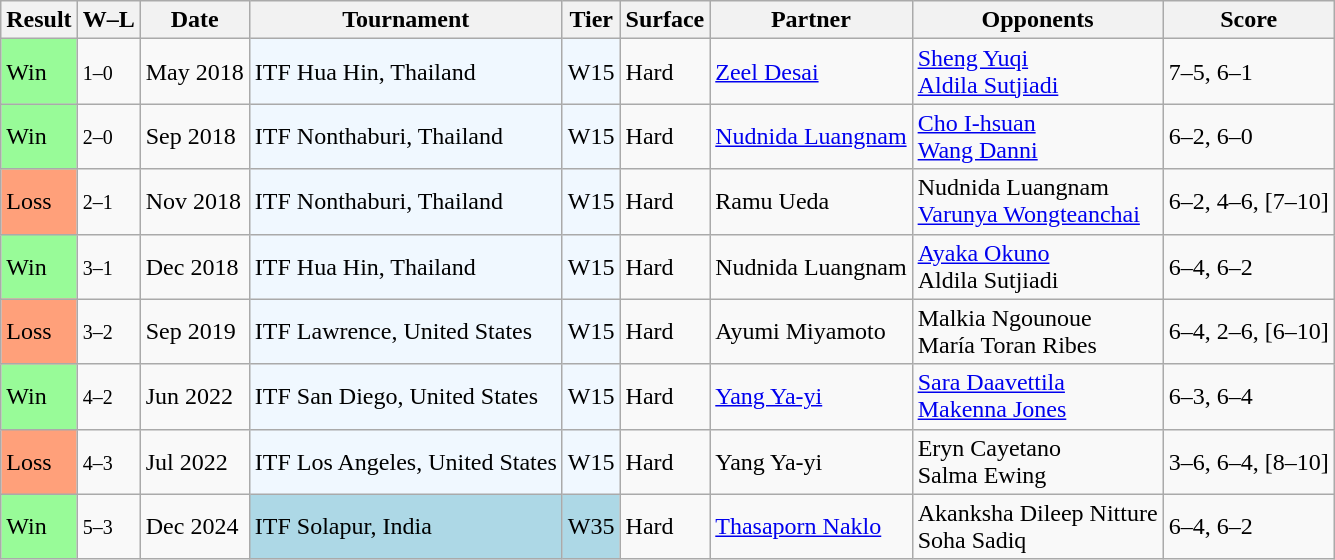<table class="sortable wikitable">
<tr>
<th>Result</th>
<th class="unsortable">W–L</th>
<th>Date</th>
<th>Tournament</th>
<th>Tier</th>
<th>Surface</th>
<th>Partner</th>
<th>Opponents</th>
<th class="unsortable">Score</th>
</tr>
<tr>
<td style="background:#98fb98;">Win</td>
<td><small>1–0</small></td>
<td>May 2018</td>
<td style="background:#f0f8ff;">ITF Hua Hin, Thailand</td>
<td style="background:#f0f8ff;">W15</td>
<td>Hard</td>
<td> <a href='#'>Zeel Desai</a></td>
<td> <a href='#'>Sheng Yuqi</a> <br>  <a href='#'>Aldila Sutjiadi</a></td>
<td>7–5, 6–1</td>
</tr>
<tr>
<td style="background:#98fb98;">Win</td>
<td><small>2–0</small></td>
<td>Sep 2018</td>
<td style="background:#f0f8ff;">ITF Nonthaburi, Thailand</td>
<td style="background:#f0f8ff;">W15</td>
<td>Hard</td>
<td> <a href='#'>Nudnida Luangnam</a></td>
<td> <a href='#'>Cho I-hsuan</a> <br>  <a href='#'>Wang Danni</a></td>
<td>6–2, 6–0</td>
</tr>
<tr>
<td style="background:#ffa07a;">Loss</td>
<td><small>2–1</small></td>
<td>Nov 2018</td>
<td style="background:#f0f8ff;">ITF Nonthaburi, Thailand</td>
<td style="background:#f0f8ff;">W15</td>
<td>Hard</td>
<td> Ramu Ueda</td>
<td> Nudnida Luangnam <br>  <a href='#'>Varunya Wongteanchai</a></td>
<td>6–2, 4–6, [7–10]</td>
</tr>
<tr>
<td style="background:#98fb98;">Win</td>
<td><small>3–1</small></td>
<td>Dec 2018</td>
<td style="background:#f0f8ff;">ITF Hua Hin, Thailand</td>
<td style="background:#f0f8ff;">W15</td>
<td>Hard</td>
<td> Nudnida Luangnam</td>
<td> <a href='#'>Ayaka Okuno</a> <br>  Aldila Sutjiadi</td>
<td>6–4, 6–2</td>
</tr>
<tr>
<td style="background:#ffa07a;">Loss</td>
<td><small>3–2</small></td>
<td>Sep 2019</td>
<td style="background:#f0f8ff;">ITF Lawrence, United States</td>
<td style="background:#f0f8ff;">W15</td>
<td>Hard</td>
<td> Ayumi Miyamoto</td>
<td> Malkia Ngounoue <br>  María Toran Ribes</td>
<td>6–4, 2–6, [6–10]</td>
</tr>
<tr>
<td style="background:#98fb98;">Win</td>
<td><small>4–2</small></td>
<td>Jun 2022</td>
<td style="background:#f0f8ff;">ITF San Diego, United States</td>
<td style="background:#f0f8ff;">W15</td>
<td>Hard</td>
<td> <a href='#'>Yang Ya-yi</a></td>
<td> <a href='#'>Sara Daavettila</a> <br>  <a href='#'>Makenna Jones</a></td>
<td>6–3, 6–4</td>
</tr>
<tr>
<td style="background:#ffa07a;">Loss</td>
<td><small>4–3</small></td>
<td>Jul 2022</td>
<td style="background:#f0f8ff;">ITF Los Angeles, United States</td>
<td style="background:#f0f8ff;">W15</td>
<td>Hard</td>
<td> Yang Ya-yi</td>
<td> Eryn Cayetano <br>   Salma Ewing</td>
<td>3–6, 6–4, [8–10]</td>
</tr>
<tr>
<td style="background:#98fb98;">Win</td>
<td><small>5–3</small></td>
<td>Dec 2024</td>
<td style="background:lightblue;">ITF Solapur, India</td>
<td style="background:lightblue;">W35</td>
<td>Hard</td>
<td> <a href='#'>Thasaporn Naklo</a></td>
<td> Akanksha Dileep Nitture <br>  Soha Sadiq</td>
<td>6–4, 6–2</td>
</tr>
</table>
